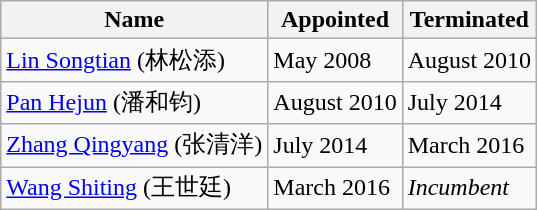<table class=wikitable>
<tr>
<th>Name</th>
<th>Appointed</th>
<th>Terminated</th>
</tr>
<tr>
<td><a href='#'>Lin Songtian</a> (林松添)</td>
<td>May 2008</td>
<td>August 2010</td>
</tr>
<tr>
<td><a href='#'>Pan Hejun</a> (潘和钧)</td>
<td>August 2010</td>
<td>July 2014</td>
</tr>
<tr>
<td><a href='#'>Zhang Qingyang</a> (张清洋)</td>
<td>July 2014</td>
<td>March 2016</td>
</tr>
<tr>
<td><a href='#'>Wang Shiting</a> (王世廷)</td>
<td>March 2016</td>
<td><em>Incumbent</em></td>
</tr>
</table>
